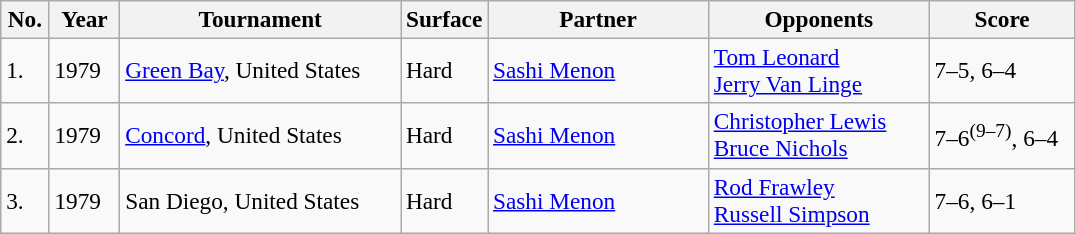<table class="sortable wikitable" style=font-size:97%>
<tr>
<th style="width:25px">No.</th>
<th style="width:40px">Year</th>
<th style="width:180px">Tournament</th>
<th width=50>Surface</th>
<th style="width:140px">Partner</th>
<th style="width:140px">Opponents</th>
<th style="width:90px" class="unsortable">Score</th>
</tr>
<tr>
<td>1.</td>
<td>1979</td>
<td><a href='#'>Green Bay</a>, United States</td>
<td>Hard</td>
<td> <a href='#'>Sashi Menon</a></td>
<td> <a href='#'>Tom Leonard</a><br> <a href='#'>Jerry Van Linge</a></td>
<td>7–5, 6–4</td>
</tr>
<tr>
<td>2.</td>
<td>1979</td>
<td><a href='#'>Concord</a>, United States</td>
<td>Hard</td>
<td> <a href='#'>Sashi Menon</a></td>
<td> <a href='#'>Christopher Lewis</a><br> <a href='#'>Bruce Nichols</a></td>
<td>7–6<sup>(9–7)</sup>, 6–4</td>
</tr>
<tr>
<td>3.</td>
<td>1979</td>
<td>San Diego, United States</td>
<td>Hard</td>
<td> <a href='#'>Sashi Menon</a></td>
<td> <a href='#'>Rod Frawley</a><br> <a href='#'>Russell Simpson</a></td>
<td>7–6, 6–1</td>
</tr>
</table>
